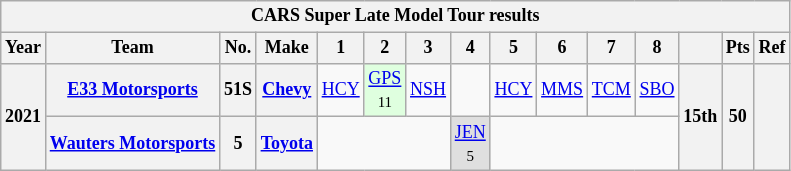<table class="wikitable" style="text-align:center; font-size:75%">
<tr>
<th colspan=15>CARS Super Late Model Tour results</th>
</tr>
<tr>
<th>Year</th>
<th>Team</th>
<th>No.</th>
<th>Make</th>
<th>1</th>
<th>2</th>
<th>3</th>
<th>4</th>
<th>5</th>
<th>6</th>
<th>7</th>
<th>8</th>
<th></th>
<th>Pts</th>
<th>Ref</th>
</tr>
<tr>
<th rowspan=2>2021</th>
<th><a href='#'>E33 Motorsports</a></th>
<th>51S</th>
<th><a href='#'>Chevy</a></th>
<td><a href='#'>HCY</a></td>
<td style="background:#DFFFDF;"><a href='#'>GPS</a><br><small>11</small></td>
<td><a href='#'>NSH</a></td>
<td></td>
<td><a href='#'>HCY</a></td>
<td><a href='#'>MMS</a></td>
<td><a href='#'>TCM</a></td>
<td><a href='#'>SBO</a></td>
<th rowspan=2>15th</th>
<th rowspan=2>50</th>
<th rowspan=2></th>
</tr>
<tr>
<th><a href='#'>Wauters Motorsports</a></th>
<th>5</th>
<th><a href='#'>Toyota</a></th>
<td colspan=3></td>
<td style="background:#DFDFDF;"><a href='#'>JEN</a><br><small>5</small></td>
</tr>
</table>
